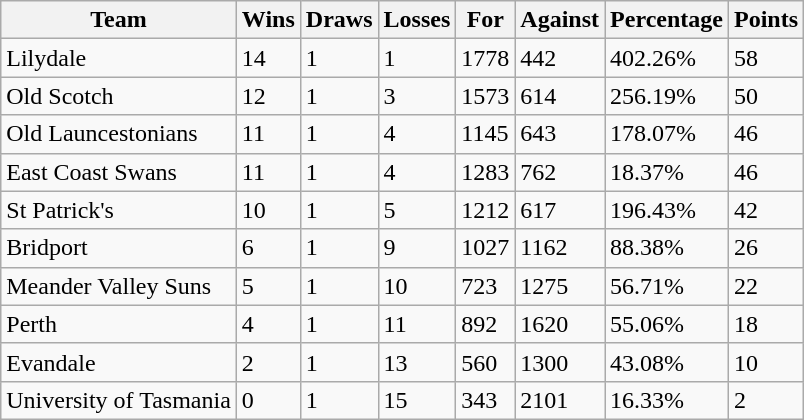<table class="wikitable">
<tr>
<th>Team</th>
<th>Wins</th>
<th>Draws</th>
<th>Losses</th>
<th>For</th>
<th>Against</th>
<th>Percentage</th>
<th>Points</th>
</tr>
<tr>
<td>Lilydale</td>
<td>14</td>
<td>1</td>
<td>1</td>
<td>1778</td>
<td>442</td>
<td>402.26%</td>
<td>58</td>
</tr>
<tr>
<td>Old Scotch</td>
<td>12</td>
<td>1</td>
<td>3</td>
<td>1573</td>
<td>614</td>
<td>256.19%</td>
<td>50</td>
</tr>
<tr>
<td>Old Launcestonians</td>
<td>11</td>
<td>1</td>
<td>4</td>
<td>1145</td>
<td>643</td>
<td>178.07%</td>
<td>46</td>
</tr>
<tr>
<td>East Coast Swans</td>
<td>11</td>
<td>1</td>
<td>4</td>
<td>1283</td>
<td>762</td>
<td>18.37%</td>
<td>46</td>
</tr>
<tr>
<td>St Patrick's</td>
<td>10</td>
<td>1</td>
<td>5</td>
<td>1212</td>
<td>617</td>
<td>196.43%</td>
<td>42</td>
</tr>
<tr>
<td>Bridport</td>
<td>6</td>
<td>1</td>
<td>9</td>
<td>1027</td>
<td>1162</td>
<td>88.38%</td>
<td>26</td>
</tr>
<tr>
<td>Meander Valley Suns</td>
<td>5</td>
<td>1</td>
<td>10</td>
<td>723</td>
<td>1275</td>
<td>56.71%</td>
<td>22</td>
</tr>
<tr>
<td>Perth</td>
<td>4</td>
<td>1</td>
<td>11</td>
<td>892</td>
<td>1620</td>
<td>55.06%</td>
<td>18</td>
</tr>
<tr>
<td>Evandale</td>
<td>2</td>
<td>1</td>
<td>13</td>
<td>560</td>
<td>1300</td>
<td>43.08%</td>
<td>10</td>
</tr>
<tr>
<td>University of Tasmania</td>
<td>0</td>
<td>1</td>
<td>15</td>
<td>343</td>
<td>2101</td>
<td>16.33%</td>
<td>2</td>
</tr>
</table>
